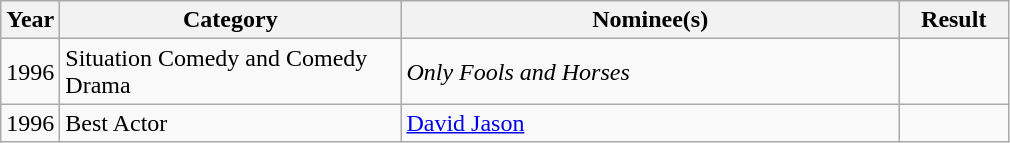<table class="wikitable">
<tr>
<th>Year</th>
<th width="220">Category</th>
<th width="325">Nominee(s)</th>
<th width="65">Result</th>
</tr>
<tr>
<td>1996</td>
<td>Situation Comedy and Comedy Drama</td>
<td><em>Only Fools and Horses</em></td>
<td></td>
</tr>
<tr>
<td>1996</td>
<td>Best Actor</td>
<td><a href='#'>David Jason</a></td>
<td></td>
</tr>
</table>
